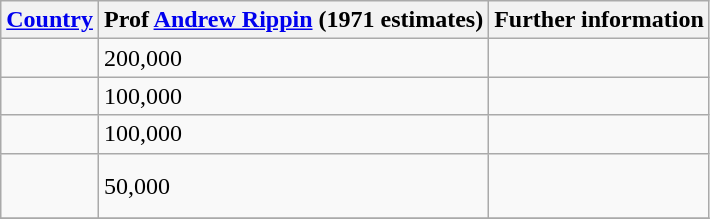<table class="wikitable sortable">
<tr>
<th><a href='#'>Country</a></th>
<th>Prof <a href='#'>Andrew Rippin</a> (1971 estimates)</th>
<th>Further information</th>
</tr>
<tr>
<td></td>
<td>200,000</td>
<td></td>
</tr>
<tr>
<td></td>
<td>100,000</td>
<td></td>
</tr>
<tr>
<td></td>
<td>100,000</td>
<td></td>
</tr>
<tr>
<td> <br>  <br> </td>
<td>50,000</td>
<td></td>
</tr>
<tr>
</tr>
</table>
